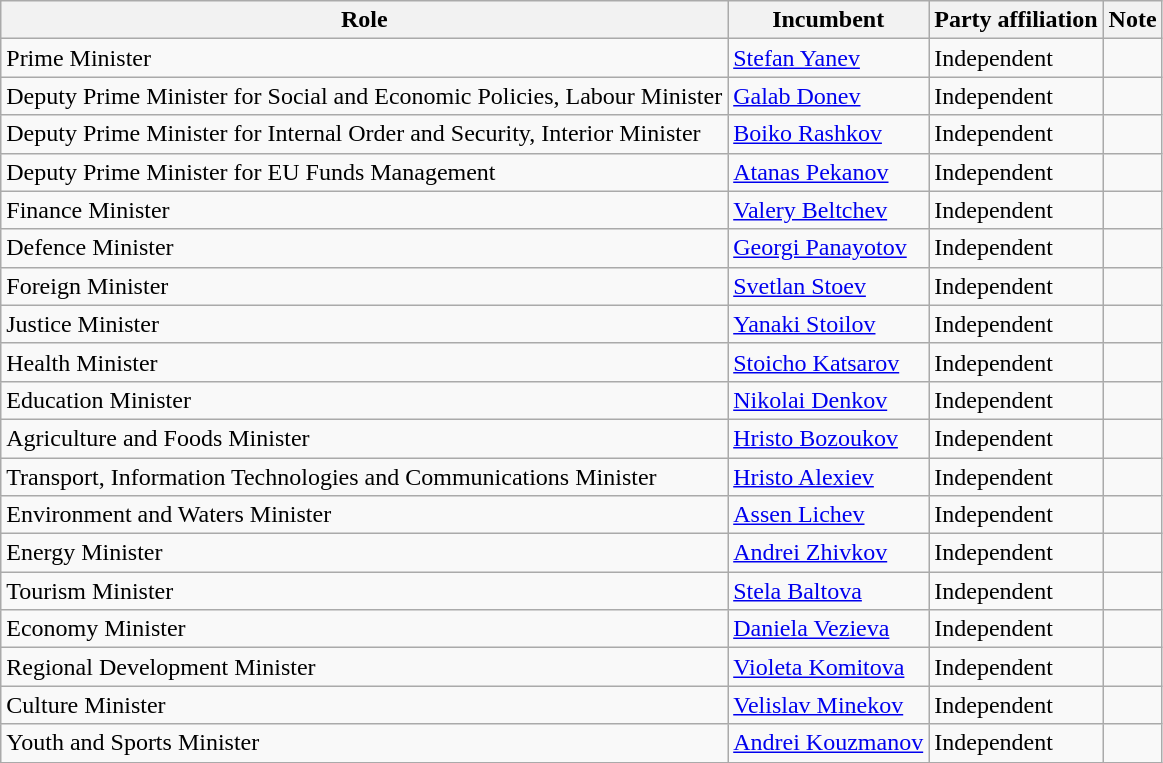<table class="wikitable">
<tr>
<th>Role</th>
<th>Incumbent</th>
<th>Party affiliation</th>
<th>Note</th>
</tr>
<tr>
<td>Prime Minister</td>
<td><a href='#'>Stefan Yanev</a></td>
<td>Independent</td>
<td></td>
</tr>
<tr>
<td>Deputy Prime Minister for Social and Economic Policies, Labour Minister</td>
<td><a href='#'>Galab Donev</a></td>
<td>Independent</td>
<td></td>
</tr>
<tr>
<td>Deputy Prime Minister for Internal Order and Security, Interior Minister</td>
<td><a href='#'>Boiko Rashkov</a></td>
<td>Independent</td>
<td></td>
</tr>
<tr>
<td>Deputy Prime Minister for EU Funds Management</td>
<td><a href='#'>Atanas Pekanov</a></td>
<td>Independent</td>
<td></td>
</tr>
<tr>
<td>Finance Minister</td>
<td><a href='#'>Valery Beltchev</a></td>
<td>Independent</td>
<td></td>
</tr>
<tr>
<td>Defence Minister</td>
<td><a href='#'>Georgi Panayotov</a></td>
<td>Independent</td>
<td></td>
</tr>
<tr>
<td>Foreign Minister</td>
<td><a href='#'>Svetlan Stoev</a></td>
<td>Independent</td>
<td></td>
</tr>
<tr>
<td>Justice Minister</td>
<td><a href='#'>Yanaki Stoilov</a></td>
<td>Independent</td>
<td></td>
</tr>
<tr>
<td>Health Minister</td>
<td><a href='#'>Stoicho Katsarov</a></td>
<td>Independent</td>
<td></td>
</tr>
<tr>
<td>Education Minister</td>
<td><a href='#'>Nikolai Denkov</a></td>
<td>Independent</td>
<td></td>
</tr>
<tr>
<td>Agriculture and Foods Minister</td>
<td><a href='#'>Hristo Bozoukov</a></td>
<td>Independent</td>
<td></td>
</tr>
<tr>
<td>Transport, Information Technologies and Communications Minister</td>
<td><a href='#'>Hristo Alexiev</a></td>
<td>Independent</td>
<td></td>
</tr>
<tr>
<td>Environment and Waters Minister</td>
<td><a href='#'>Assen Lichev</a></td>
<td>Independent</td>
<td></td>
</tr>
<tr>
<td>Energy Minister</td>
<td><a href='#'>Andrei Zhivkov</a></td>
<td>Independent</td>
<td></td>
</tr>
<tr>
<td>Tourism Minister</td>
<td><a href='#'>Stela Baltova</a></td>
<td>Independent</td>
<td></td>
</tr>
<tr>
<td>Economy Minister</td>
<td><a href='#'>Daniela Vezieva</a></td>
<td>Independent</td>
<td></td>
</tr>
<tr>
<td>Regional Development Minister</td>
<td><a href='#'>Violeta Komitova</a></td>
<td>Independent</td>
<td></td>
</tr>
<tr>
<td>Culture Minister</td>
<td><a href='#'>Velislav Minekov</a></td>
<td>Independent</td>
<td></td>
</tr>
<tr>
<td>Youth and Sports Minister</td>
<td><a href='#'>Andrei Kouzmanov</a></td>
<td>Independent</td>
<td></td>
</tr>
</table>
